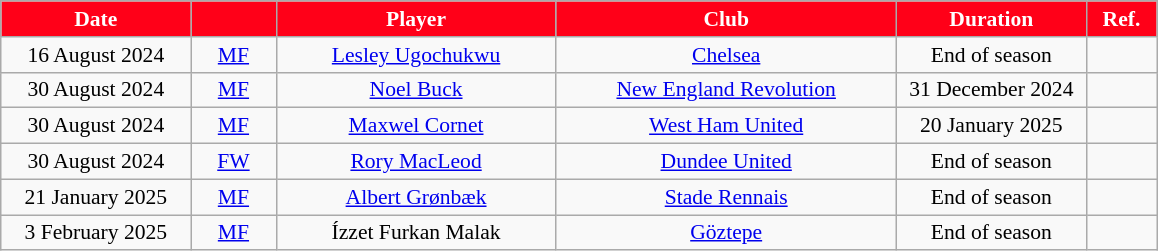<table class="wikitable" style="text-align:center; font-size:90%; ">
<tr>
<th style="background:#FF0018; color:#FFFFFF; width:120px;">Date</th>
<th style="background:#FF0018; color:#FFFFFF; width:50px;"></th>
<th style="background:#FF0018; color:#FFFFFF; width:180px;">Player</th>
<th style="background:#FF0018; color:#FFFFFF; width:220px;">Club</th>
<th style="background:#FF0018; color:#FFFFFF; width:120px;">Duration</th>
<th style="background:#FF0018; color:#FFFFFF; width:40px;">Ref.</th>
</tr>
<tr>
<td>16 August 2024</td>
<td><a href='#'>MF</a></td>
<td> <a href='#'>Lesley Ugochukwu</a></td>
<td> <a href='#'>Chelsea</a></td>
<td>End of season</td>
<td></td>
</tr>
<tr>
<td>30 August 2024</td>
<td><a href='#'>MF</a></td>
<td> <a href='#'>Noel Buck</a></td>
<td> <a href='#'>New England Revolution</a></td>
<td>31 December 2024</td>
<td></td>
</tr>
<tr>
<td>30 August 2024</td>
<td><a href='#'>MF</a></td>
<td> <a href='#'>Maxwel Cornet</a></td>
<td> <a href='#'>West Ham United</a></td>
<td>20 January 2025</td>
<td></td>
</tr>
<tr>
<td>30 August 2024</td>
<td><a href='#'>FW</a></td>
<td> <a href='#'>Rory MacLeod</a></td>
<td> <a href='#'>Dundee United</a></td>
<td>End of season</td>
<td></td>
</tr>
<tr>
<td>21 January 2025</td>
<td><a href='#'>MF</a></td>
<td> <a href='#'>Albert Grønbæk</a></td>
<td> <a href='#'>Stade Rennais</a></td>
<td>End of season</td>
<td></td>
</tr>
<tr>
<td>3 February 2025</td>
<td><a href='#'>MF</a></td>
<td> Ízzet Furkan Malak</td>
<td> <a href='#'>Göztepe</a></td>
<td>End of season</td>
<td></td>
</tr>
</table>
